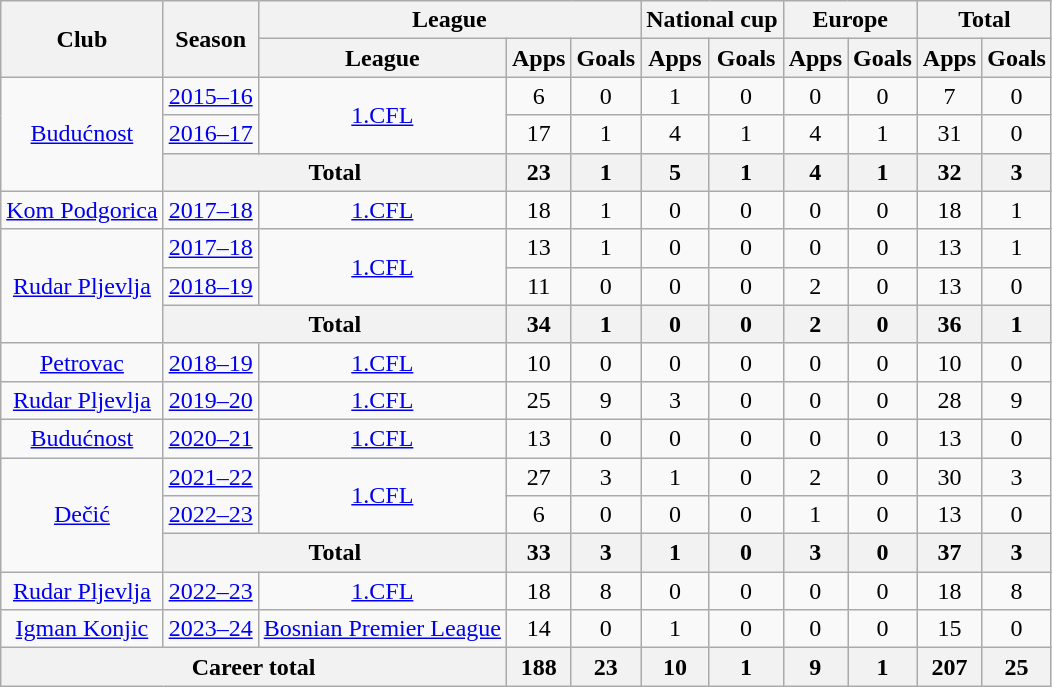<table class="wikitable" style="text-align:center">
<tr>
<th rowspan="2">Club</th>
<th rowspan="2">Season</th>
<th colspan="3">League</th>
<th colspan="2">National cup</th>
<th colspan="2">Europe</th>
<th colspan="2">Total</th>
</tr>
<tr>
<th>League</th>
<th>Apps</th>
<th>Goals</th>
<th>Apps</th>
<th>Goals</th>
<th>Apps</th>
<th>Goals</th>
<th>Apps</th>
<th>Goals</th>
</tr>
<tr>
<td rowspan="3"><a href='#'>Budućnost</a></td>
<td><a href='#'>2015–16</a></td>
<td rowspan="2"><a href='#'>1.CFL</a></td>
<td>6</td>
<td>0</td>
<td>1</td>
<td>0</td>
<td>0</td>
<td>0</td>
<td>7</td>
<td>0</td>
</tr>
<tr>
<td><a href='#'>2016–17</a></td>
<td>17</td>
<td>1</td>
<td>4</td>
<td>1</td>
<td>4</td>
<td>1</td>
<td>31</td>
<td>0</td>
</tr>
<tr>
<th colspan="2">Total</th>
<th>23</th>
<th>1</th>
<th>5</th>
<th>1</th>
<th>4</th>
<th>1</th>
<th>32</th>
<th>3</th>
</tr>
<tr>
<td><a href='#'>Kom Podgorica</a></td>
<td><a href='#'>2017–18</a></td>
<td><a href='#'>1.CFL</a></td>
<td>18</td>
<td>1</td>
<td>0</td>
<td>0</td>
<td>0</td>
<td>0</td>
<td>18</td>
<td>1</td>
</tr>
<tr>
<td rowspan="3"><a href='#'>Rudar Pljevlja</a></td>
<td><a href='#'>2017–18</a></td>
<td rowspan="2"><a href='#'>1.CFL</a></td>
<td>13</td>
<td>1</td>
<td>0</td>
<td>0</td>
<td>0</td>
<td>0</td>
<td>13</td>
<td>1</td>
</tr>
<tr>
<td><a href='#'>2018–19</a></td>
<td>11</td>
<td>0</td>
<td>0</td>
<td>0</td>
<td>2</td>
<td>0</td>
<td>13</td>
<td>0</td>
</tr>
<tr>
<th colspan="2">Total</th>
<th>34</th>
<th>1</th>
<th>0</th>
<th>0</th>
<th>2</th>
<th>0</th>
<th>36</th>
<th>1</th>
</tr>
<tr>
<td><a href='#'>Petrovac</a></td>
<td><a href='#'>2018–19</a></td>
<td><a href='#'>1.CFL</a></td>
<td>10</td>
<td>0</td>
<td>0</td>
<td>0</td>
<td>0</td>
<td>0</td>
<td>10</td>
<td>0</td>
</tr>
<tr>
<td><a href='#'>Rudar Pljevlja</a></td>
<td><a href='#'>2019–20</a></td>
<td><a href='#'>1.CFL</a></td>
<td>25</td>
<td>9</td>
<td>3</td>
<td>0</td>
<td>0</td>
<td>0</td>
<td>28</td>
<td>9</td>
</tr>
<tr>
<td><a href='#'>Budućnost</a></td>
<td><a href='#'>2020–21</a></td>
<td><a href='#'>1.CFL</a></td>
<td>13</td>
<td>0</td>
<td>0</td>
<td>0</td>
<td>0</td>
<td>0</td>
<td>13</td>
<td>0</td>
</tr>
<tr>
<td rowspan="3"><a href='#'>Dečić</a></td>
<td><a href='#'>2021–22</a></td>
<td rowspan="2"><a href='#'>1.CFL</a></td>
<td>27</td>
<td>3</td>
<td>1</td>
<td>0</td>
<td>2</td>
<td>0</td>
<td>30</td>
<td>3</td>
</tr>
<tr>
<td><a href='#'>2022–23</a></td>
<td>6</td>
<td>0</td>
<td>0</td>
<td>0</td>
<td>1</td>
<td>0</td>
<td>13</td>
<td>0</td>
</tr>
<tr>
<th colspan="2">Total</th>
<th>33</th>
<th>3</th>
<th>1</th>
<th>0</th>
<th>3</th>
<th>0</th>
<th>37</th>
<th>3</th>
</tr>
<tr>
<td><a href='#'>Rudar Pljevlja</a></td>
<td><a href='#'>2022–23</a></td>
<td><a href='#'>1.CFL</a></td>
<td>18</td>
<td>8</td>
<td>0</td>
<td>0</td>
<td>0</td>
<td>0</td>
<td>18</td>
<td>8</td>
</tr>
<tr>
<td><a href='#'>Igman Konjic</a></td>
<td><a href='#'>2023–24</a></td>
<td><a href='#'>Bosnian Premier League</a></td>
<td>14</td>
<td>0</td>
<td>1</td>
<td>0</td>
<td>0</td>
<td>0</td>
<td>15</td>
<td>0</td>
</tr>
<tr>
<th colspan="3">Career total</th>
<th>188</th>
<th>23</th>
<th>10</th>
<th>1</th>
<th>9</th>
<th>1</th>
<th>207</th>
<th>25</th>
</tr>
</table>
